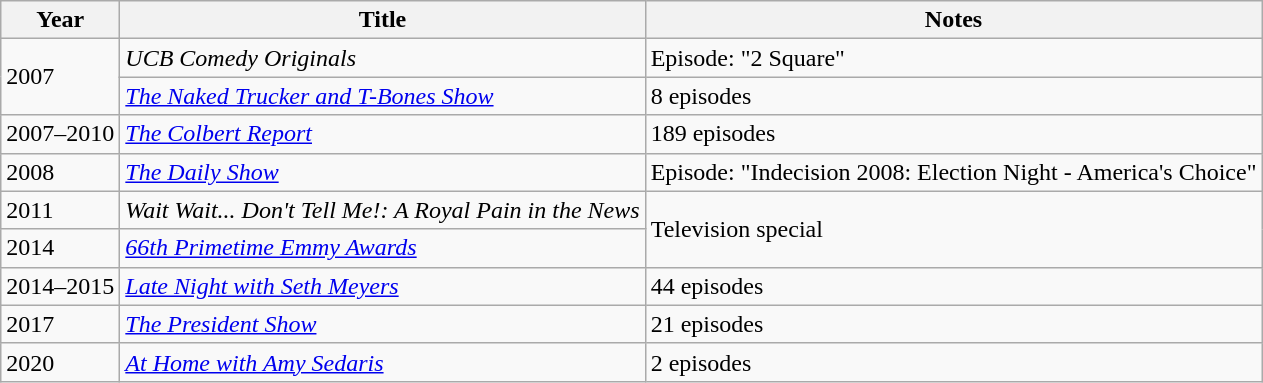<table class="wikitable sortable">
<tr>
<th>Year</th>
<th>Title</th>
<th class="unsortable">Notes</th>
</tr>
<tr>
<td rowspan="2">2007</td>
<td><em>UCB Comedy Originals</em></td>
<td>Episode: "2 Square"</td>
</tr>
<tr>
<td><em><a href='#'>The Naked Trucker and T-Bones Show</a></em></td>
<td>8 episodes</td>
</tr>
<tr>
<td>2007–2010</td>
<td><em><a href='#'>The Colbert Report</a></em></td>
<td>189 episodes</td>
</tr>
<tr>
<td>2008</td>
<td><em><a href='#'>The Daily Show</a></em></td>
<td>Episode: "Indecision 2008: Election Night - America's Choice"</td>
</tr>
<tr>
<td>2011</td>
<td><em>Wait Wait... Don't Tell Me!: A Royal Pain in the News</em></td>
<td rowspan="2">Television special</td>
</tr>
<tr>
<td>2014</td>
<td><em><a href='#'>66th Primetime Emmy Awards</a></em></td>
</tr>
<tr>
<td>2014–2015</td>
<td><em><a href='#'>Late Night with Seth Meyers</a></em></td>
<td>44 episodes</td>
</tr>
<tr>
<td>2017</td>
<td><em><a href='#'>The President Show</a></em></td>
<td>21 episodes</td>
</tr>
<tr>
<td>2020</td>
<td><em><a href='#'>At Home with Amy Sedaris</a></em></td>
<td>2 episodes</td>
</tr>
</table>
